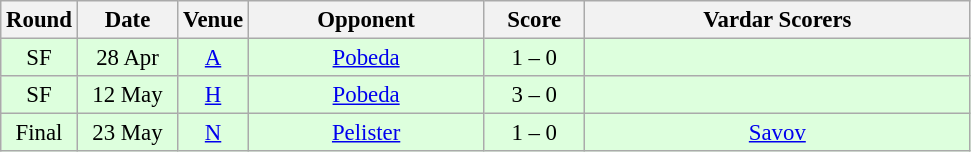<table class="wikitable sortable" style="text-align: center; font-size:95%;">
<tr>
<th width="30">Round</th>
<th width="60">Date</th>
<th width="20">Venue</th>
<th width="150">Opponent</th>
<th width="60">Score</th>
<th width="250">Vardar Scorers</th>
</tr>
<tr bgcolor="#ddffdd">
<td>SF</td>
<td>28 Apr</td>
<td><a href='#'>A</a></td>
<td><a href='#'>Pobeda</a></td>
<td>1 – 0</td>
<td></td>
</tr>
<tr bgcolor="#ddffdd">
<td>SF</td>
<td>12 May</td>
<td><a href='#'>H</a></td>
<td><a href='#'>Pobeda</a></td>
<td>3 – 0</td>
<td></td>
</tr>
<tr bgcolor="#ddffdd">
<td>Final</td>
<td>23 May</td>
<td><a href='#'>N</a></td>
<td><a href='#'>Pelister</a></td>
<td>1 – 0</td>
<td><a href='#'>Savov</a></td>
</tr>
</table>
